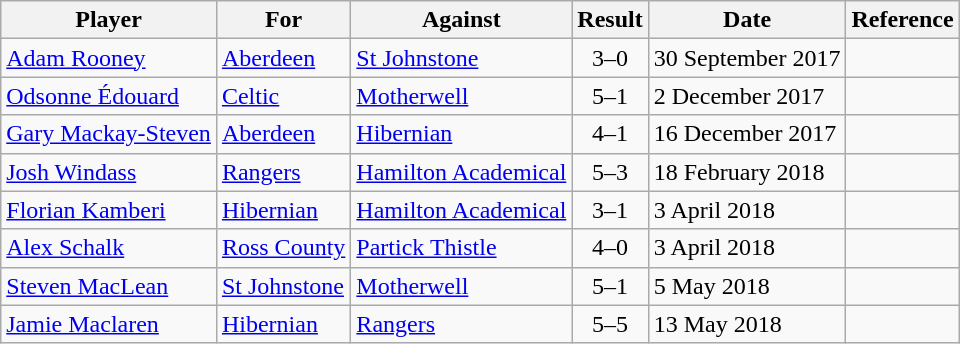<table class="wikitable sortable">
<tr>
<th>Player</th>
<th>For</th>
<th>Against</th>
<th>Result</th>
<th>Date</th>
<th>Reference</th>
</tr>
<tr>
<td> <a href='#'>Adam Rooney</a></td>
<td><a href='#'>Aberdeen</a></td>
<td><a href='#'>St Johnstone</a></td>
<td align=center>3–0</td>
<td>30 September 2017</td>
<td align=center></td>
</tr>
<tr>
<td> <a href='#'>Odsonne Édouard</a></td>
<td><a href='#'>Celtic</a></td>
<td><a href='#'>Motherwell</a></td>
<td align=center>5–1</td>
<td>2 December 2017</td>
<td align=center></td>
</tr>
<tr>
<td> <a href='#'>Gary Mackay-Steven</a></td>
<td><a href='#'>Aberdeen</a></td>
<td><a href='#'>Hibernian</a></td>
<td align=center>4–1</td>
<td>16 December 2017</td>
<td align=center></td>
</tr>
<tr>
<td> <a href='#'>Josh Windass</a></td>
<td><a href='#'>Rangers</a></td>
<td><a href='#'>Hamilton Academical</a></td>
<td align=center>5–3</td>
<td>18 February 2018</td>
<td align=center></td>
</tr>
<tr>
<td> <a href='#'>Florian Kamberi</a></td>
<td><a href='#'>Hibernian</a></td>
<td><a href='#'>Hamilton Academical</a></td>
<td align=center>3–1</td>
<td>3 April 2018</td>
<td align=center></td>
</tr>
<tr>
<td> <a href='#'>Alex Schalk</a></td>
<td><a href='#'>Ross County</a></td>
<td><a href='#'>Partick Thistle</a></td>
<td align=center>4–0</td>
<td>3 April 2018</td>
<td align=center></td>
</tr>
<tr>
<td> <a href='#'>Steven MacLean</a></td>
<td><a href='#'>St Johnstone</a></td>
<td><a href='#'>Motherwell</a></td>
<td align=center>5–1</td>
<td>5 May 2018</td>
<td align=center></td>
</tr>
<tr>
<td> <a href='#'>Jamie Maclaren</a></td>
<td><a href='#'>Hibernian</a></td>
<td><a href='#'>Rangers</a></td>
<td align=center>5–5</td>
<td>13 May 2018</td>
<td align=center></td>
</tr>
</table>
